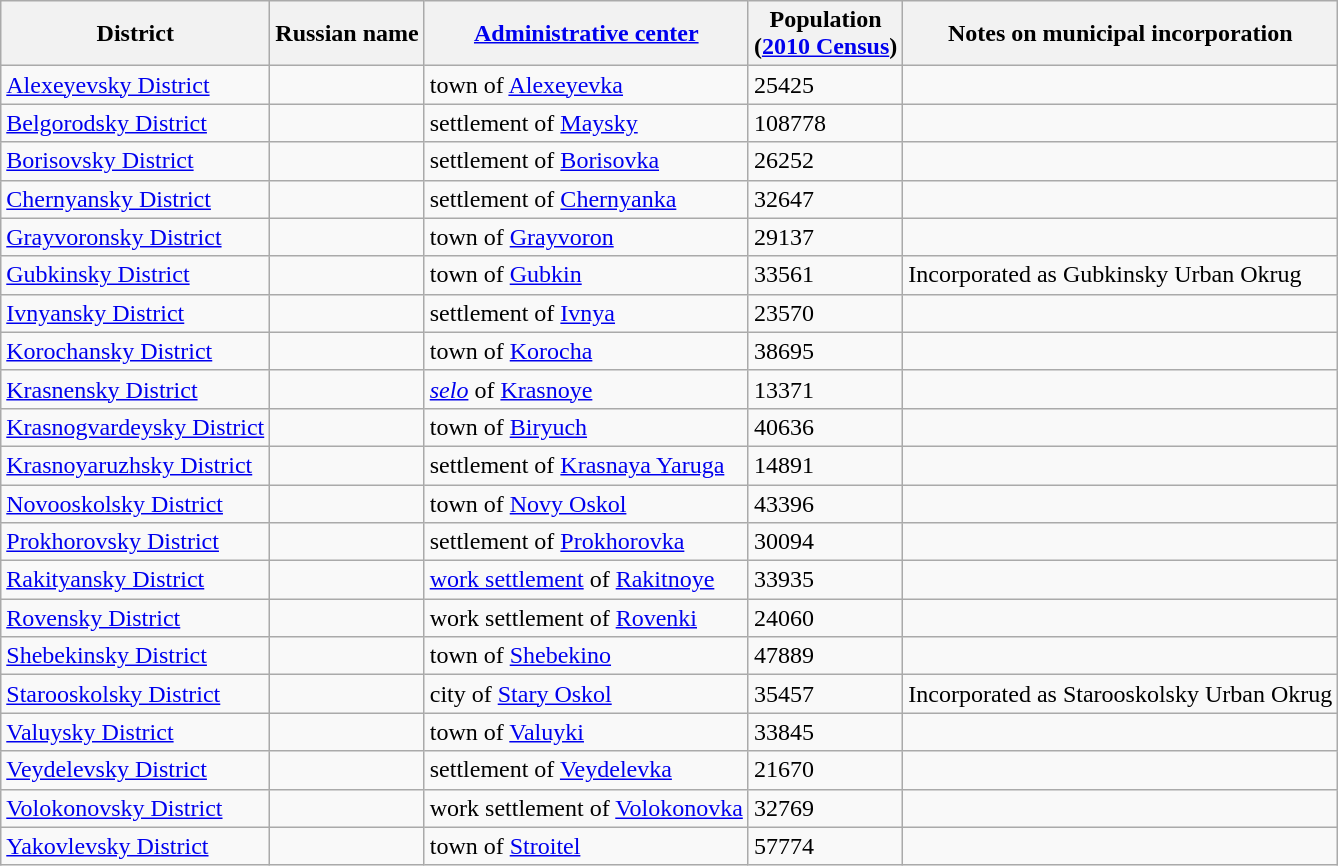<table class="wikitable sortable">
<tr>
<th>District</th>
<th>Russian name</th>
<th><a href='#'>Administrative center</a></th>
<th>Population<br>(<a href='#'>2010 Census</a>)</th>
<th class="unsortable">Notes on municipal incorporation</th>
</tr>
<tr>
<td><a href='#'>Alexeyevsky District</a></td>
<td></td>
<td>town of <a href='#'>Alexeyevka</a></td>
<td>25425</td>
<td></td>
</tr>
<tr>
<td><a href='#'>Belgorodsky District</a></td>
<td></td>
<td>settlement of <a href='#'>Maysky</a></td>
<td>108778</td>
<td></td>
</tr>
<tr>
<td><a href='#'>Borisovsky District</a></td>
<td></td>
<td>settlement of <a href='#'>Borisovka</a></td>
<td>26252</td>
<td></td>
</tr>
<tr>
<td><a href='#'>Chernyansky District</a></td>
<td></td>
<td>settlement of <a href='#'>Chernyanka</a></td>
<td>32647</td>
<td></td>
</tr>
<tr>
<td><a href='#'>Grayvoronsky District</a></td>
<td></td>
<td>town of <a href='#'>Grayvoron</a></td>
<td>29137</td>
<td></td>
</tr>
<tr>
<td><a href='#'>Gubkinsky District</a></td>
<td></td>
<td>town of <a href='#'>Gubkin</a></td>
<td>33561</td>
<td>Incorporated as Gubkinsky Urban Okrug</td>
</tr>
<tr>
<td><a href='#'>Ivnyansky District</a></td>
<td></td>
<td>settlement of <a href='#'>Ivnya</a></td>
<td>23570</td>
<td></td>
</tr>
<tr>
<td><a href='#'>Korochansky District</a></td>
<td></td>
<td>town of <a href='#'>Korocha</a></td>
<td>38695</td>
<td></td>
</tr>
<tr>
<td><a href='#'>Krasnensky District</a></td>
<td></td>
<td><em><a href='#'>selo</a></em> of <a href='#'>Krasnoye</a></td>
<td>13371</td>
<td></td>
</tr>
<tr>
<td><a href='#'>Krasnogvardeysky District</a></td>
<td></td>
<td>town of <a href='#'>Biryuch</a></td>
<td>40636</td>
<td></td>
</tr>
<tr>
<td><a href='#'>Krasnoyaruzhsky District</a></td>
<td></td>
<td>settlement of <a href='#'>Krasnaya Yaruga</a></td>
<td>14891</td>
<td></td>
</tr>
<tr>
<td><a href='#'>Novooskolsky District</a></td>
<td></td>
<td>town of <a href='#'>Novy Oskol</a></td>
<td>43396</td>
<td></td>
</tr>
<tr>
<td><a href='#'>Prokhorovsky District</a></td>
<td></td>
<td>settlement of <a href='#'>Prokhorovka</a></td>
<td>30094</td>
<td></td>
</tr>
<tr>
<td><a href='#'>Rakityansky District</a></td>
<td></td>
<td><a href='#'>work settlement</a> of <a href='#'>Rakitnoye</a></td>
<td>33935</td>
<td></td>
</tr>
<tr>
<td><a href='#'>Rovensky District</a></td>
<td></td>
<td>work settlement of <a href='#'>Rovenki</a></td>
<td>24060</td>
<td></td>
</tr>
<tr>
<td><a href='#'>Shebekinsky District</a></td>
<td></td>
<td>town of <a href='#'>Shebekino</a></td>
<td>47889</td>
<td></td>
</tr>
<tr>
<td><a href='#'>Starooskolsky District</a></td>
<td></td>
<td>city of <a href='#'>Stary Oskol</a></td>
<td>35457</td>
<td>Incorporated as Starooskolsky Urban Okrug</td>
</tr>
<tr>
<td><a href='#'>Valuysky District</a></td>
<td></td>
<td>town of <a href='#'>Valuyki</a></td>
<td>33845</td>
<td></td>
</tr>
<tr>
<td><a href='#'>Veydelevsky District</a></td>
<td></td>
<td>settlement of <a href='#'>Veydelevka</a></td>
<td>21670</td>
<td></td>
</tr>
<tr>
<td><a href='#'>Volokonovsky District</a></td>
<td></td>
<td>work settlement of <a href='#'>Volokonovka</a></td>
<td>32769</td>
<td></td>
</tr>
<tr>
<td><a href='#'>Yakovlevsky District</a></td>
<td></td>
<td>town of <a href='#'>Stroitel</a></td>
<td>57774</td>
<td></td>
</tr>
</table>
